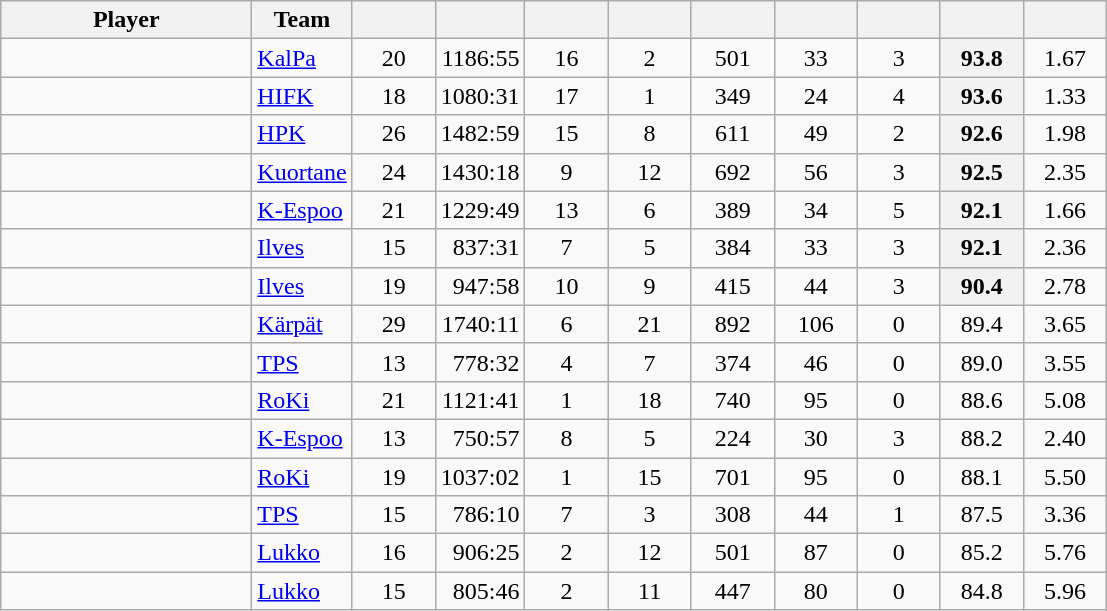<table class="wikitable sortable" style="text-align: center">
<tr>
<th style="width: 10em;">Player</th>
<th>Team</th>
<th style="width: 3em;"> </th>
<th style="width: 3em;"> </th>
<th style="width: 3em;"> </th>
<th style="width: 3em;"> </th>
<th style="width: 3em;"></th>
<th style="width: 3em;"> </th>
<th style="width: 3em;"> </th>
<th style="width: 3em;"></th>
<th style="width: 3em;"></th>
</tr>
<tr>
<td style="text-align:left;"></td>
<td style="text-align:left;"><a href='#'>KalPa</a></td>
<td>20</td>
<td align="right">1186:55</td>
<td>16</td>
<td>2</td>
<td>501</td>
<td>33</td>
<td>3</td>
<th>93.8</th>
<td>1.67</td>
</tr>
<tr>
<td style="text-align:left;"></td>
<td style="text-align:left;"><a href='#'>HIFK</a></td>
<td>18</td>
<td align="right">1080:31</td>
<td>17</td>
<td>1</td>
<td>349</td>
<td>24</td>
<td>4</td>
<th>93.6</th>
<td>1.33</td>
</tr>
<tr>
<td style="text-align:left;"></td>
<td style="text-align:left;"><a href='#'>HPK</a></td>
<td>26</td>
<td align="right">1482:59</td>
<td>15</td>
<td>8</td>
<td>611</td>
<td>49</td>
<td>2</td>
<th>92.6</th>
<td>1.98</td>
</tr>
<tr>
<td style="text-align:left;"></td>
<td style="text-align:left;"><a href='#'>Kuortane</a></td>
<td>24</td>
<td align="right">1430:18</td>
<td>9</td>
<td>12</td>
<td>692</td>
<td>56</td>
<td>3</td>
<th>92.5</th>
<td>2.35</td>
</tr>
<tr>
<td style="text-align:left;"></td>
<td style="text-align:left;"><a href='#'>K-Espoo</a></td>
<td>21</td>
<td align="right">1229:49</td>
<td>13</td>
<td>6</td>
<td>389</td>
<td>34</td>
<td>5</td>
<th>92.1</th>
<td>1.66</td>
</tr>
<tr>
<td style="text-align:left;"></td>
<td style="text-align:left;"><a href='#'>Ilves</a></td>
<td>15</td>
<td align="right">837:31</td>
<td>7</td>
<td>5</td>
<td>384</td>
<td>33</td>
<td>3</td>
<th>92.1</th>
<td>2.36</td>
</tr>
<tr>
<td style="text-align:left;"></td>
<td style="text-align:left;"><a href='#'>Ilves</a></td>
<td>19</td>
<td align="right">947:58</td>
<td>10</td>
<td>9</td>
<td>415</td>
<td>44</td>
<td>3</td>
<th>90.4</th>
<td>2.78</td>
</tr>
<tr>
<td style="text-align:left;"></td>
<td style="text-align:left;"><a href='#'>Kärpät</a></td>
<td>29</td>
<td align="right">1740:11</td>
<td>6</td>
<td>21</td>
<td>892</td>
<td>106</td>
<td>0</td>
<td>89.4</td>
<td>3.65</td>
</tr>
<tr>
<td style="text-align:left;"></td>
<td style="text-align:left;"><a href='#'>TPS</a></td>
<td>13</td>
<td align="right">778:32</td>
<td>4</td>
<td>7</td>
<td>374</td>
<td>46</td>
<td>0</td>
<td>89.0</td>
<td>3.55</td>
</tr>
<tr>
<td style="text-align:left;"></td>
<td style="text-align:left;"><a href='#'>RoKi</a></td>
<td>21</td>
<td align="right">1121:41</td>
<td>1</td>
<td>18</td>
<td>740</td>
<td>95</td>
<td>0</td>
<td>88.6</td>
<td>5.08</td>
</tr>
<tr>
<td style="text-align:left;"></td>
<td style="text-align:left;"><a href='#'>K-Espoo</a></td>
<td>13</td>
<td align="right">750:57</td>
<td>8</td>
<td>5</td>
<td>224</td>
<td>30</td>
<td>3</td>
<td>88.2</td>
<td>2.40</td>
</tr>
<tr>
<td style="text-align:left;"></td>
<td style="text-align:left;"><a href='#'>RoKi</a></td>
<td>19</td>
<td align="right">1037:02</td>
<td>1</td>
<td>15</td>
<td>701</td>
<td>95</td>
<td>0</td>
<td>88.1</td>
<td>5.50</td>
</tr>
<tr>
<td style="text-align:left;"></td>
<td style="text-align:left;"><a href='#'>TPS</a></td>
<td>15</td>
<td align="right">786:10</td>
<td>7</td>
<td>3</td>
<td>308</td>
<td>44</td>
<td>1</td>
<td>87.5</td>
<td>3.36</td>
</tr>
<tr>
<td style="text-align:left;"></td>
<td style="text-align:left;"><a href='#'>Lukko</a></td>
<td>16</td>
<td align="right">906:25</td>
<td>2</td>
<td>12</td>
<td>501</td>
<td>87</td>
<td>0</td>
<td>85.2</td>
<td>5.76</td>
</tr>
<tr>
<td style="text-align:left;"></td>
<td style="text-align:left;"><a href='#'>Lukko</a></td>
<td>15</td>
<td align="right">805:46</td>
<td>2</td>
<td>11</td>
<td>447</td>
<td>80</td>
<td>0</td>
<td>84.8</td>
<td>5.96</td>
</tr>
</table>
